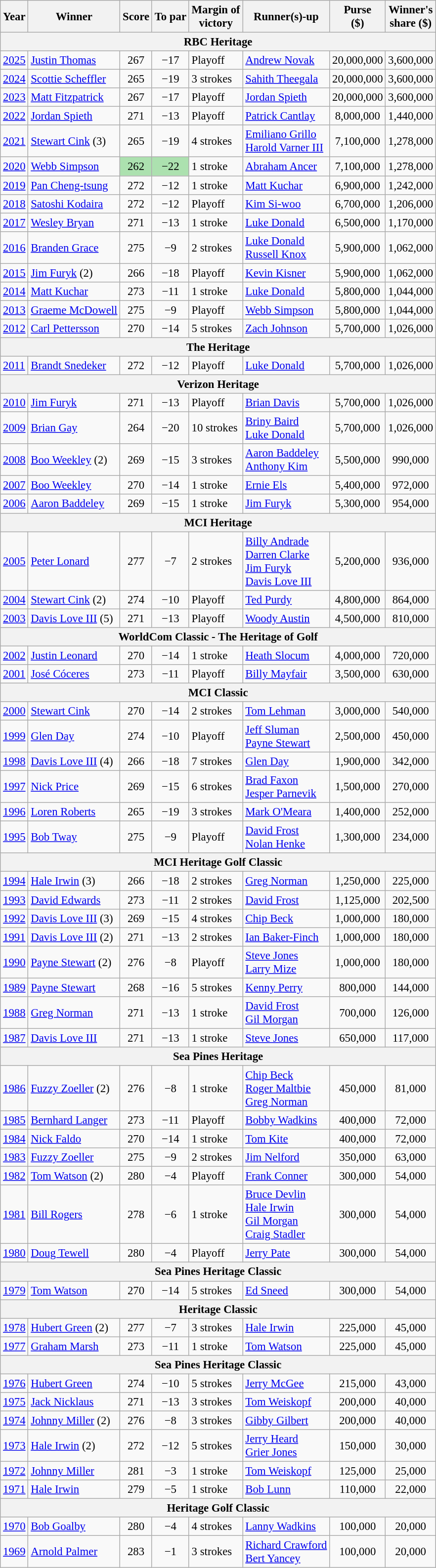<table class="wikitable" style="font-size:95%">
<tr>
<th>Year</th>
<th>Winner</th>
<th>Score</th>
<th>To par</th>
<th>Margin of<br>victory</th>
<th>Runner(s)-up</th>
<th>Purse<br>($)</th>
<th>Winner's<br>share ($)</th>
</tr>
<tr>
<th colspan=9>RBC Heritage</th>
</tr>
<tr>
<td><a href='#'>2025</a></td>
<td> <a href='#'>Justin Thomas</a></td>
<td align=center>267</td>
<td align=center>−17</td>
<td>Playoff</td>
<td> <a href='#'>Andrew Novak</a></td>
<td align=center>20,000,000</td>
<td align=center>3,600,000</td>
</tr>
<tr>
<td><a href='#'>2024</a></td>
<td> <a href='#'>Scottie Scheffler</a></td>
<td align=center>265</td>
<td align=center>−19</td>
<td>3 strokes</td>
<td> <a href='#'>Sahith Theegala</a></td>
<td align=center>20,000,000</td>
<td align=center>3,600,000</td>
</tr>
<tr>
<td><a href='#'>2023</a></td>
<td> <a href='#'>Matt Fitzpatrick</a></td>
<td align=center>267</td>
<td align=center>−17</td>
<td>Playoff</td>
<td> <a href='#'>Jordan Spieth</a></td>
<td align=center>20,000,000</td>
<td align=center>3,600,000</td>
</tr>
<tr>
<td><a href='#'>2022</a></td>
<td> <a href='#'>Jordan Spieth</a></td>
<td align=center>271</td>
<td align=center>−13</td>
<td>Playoff</td>
<td> <a href='#'>Patrick Cantlay</a></td>
<td align="center">8,000,000</td>
<td align="center">1,440,000</td>
</tr>
<tr>
<td><a href='#'>2021</a></td>
<td> <a href='#'>Stewart Cink</a> (3)</td>
<td align=center>265</td>
<td align=center>−19</td>
<td>4 strokes</td>
<td> <a href='#'>Emiliano Grillo</a><br> <a href='#'>Harold Varner III</a></td>
<td align="center">7,100,000</td>
<td align="center">1,278,000</td>
</tr>
<tr>
<td><a href='#'>2020</a></td>
<td> <a href='#'>Webb Simpson</a></td>
<td style="text-align:center; background:#ACE1AF">262</td>
<td style="text-align:center; background:#ACE1AF">−22</td>
<td>1 stroke</td>
<td> <a href='#'>Abraham Ancer</a></td>
<td align="center">7,100,000</td>
<td align="center">1,278,000</td>
</tr>
<tr>
<td><a href='#'>2019</a></td>
<td> <a href='#'>Pan Cheng-tsung</a></td>
<td align=center>272</td>
<td align=center>−12</td>
<td>1 stroke</td>
<td> <a href='#'>Matt Kuchar</a></td>
<td align="center">6,900,000</td>
<td align="center">1,242,000</td>
</tr>
<tr>
<td><a href='#'>2018</a></td>
<td> <a href='#'>Satoshi Kodaira</a></td>
<td align=center>272</td>
<td align=center>−12</td>
<td>Playoff</td>
<td> <a href='#'>Kim Si-woo</a></td>
<td align="center">6,700,000</td>
<td align="center">1,206,000</td>
</tr>
<tr>
<td><a href='#'>2017</a></td>
<td> <a href='#'>Wesley Bryan</a></td>
<td align=center>271</td>
<td align=center>−13</td>
<td>1 stroke</td>
<td> <a href='#'>Luke Donald</a></td>
<td align="center">6,500,000</td>
<td align="center">1,170,000</td>
</tr>
<tr>
<td><a href='#'>2016</a></td>
<td> <a href='#'>Branden Grace</a></td>
<td align=center>275</td>
<td align=center>−9</td>
<td>2 strokes</td>
<td> <a href='#'>Luke Donald</a><br> <a href='#'>Russell Knox</a></td>
<td align="center">5,900,000</td>
<td align="center">1,062,000</td>
</tr>
<tr>
<td><a href='#'>2015</a></td>
<td> <a href='#'>Jim Furyk</a> (2)</td>
<td align=center>266</td>
<td align=center>−18</td>
<td>Playoff</td>
<td> <a href='#'>Kevin Kisner</a></td>
<td align="center">5,900,000</td>
<td align="center">1,062,000</td>
</tr>
<tr>
<td><a href='#'>2014</a></td>
<td> <a href='#'>Matt Kuchar</a></td>
<td align=center>273</td>
<td align=center>−11</td>
<td>1 stroke</td>
<td> <a href='#'>Luke Donald</a></td>
<td align="center">5,800,000</td>
<td align="center">1,044,000</td>
</tr>
<tr>
<td><a href='#'>2013</a></td>
<td> <a href='#'>Graeme McDowell</a></td>
<td align=center>275</td>
<td align=center>−9</td>
<td>Playoff</td>
<td> <a href='#'>Webb Simpson</a></td>
<td align="center">5,800,000</td>
<td align="center">1,044,000</td>
</tr>
<tr>
<td><a href='#'>2012</a></td>
<td> <a href='#'>Carl Pettersson</a></td>
<td align=center>270</td>
<td align=center>−14</td>
<td>5 strokes</td>
<td> <a href='#'>Zach Johnson</a></td>
<td align="center">5,700,000</td>
<td align="center">1,026,000</td>
</tr>
<tr>
<th colspan=9>The Heritage</th>
</tr>
<tr>
<td><a href='#'>2011</a></td>
<td> <a href='#'>Brandt Snedeker</a></td>
<td align=center>272</td>
<td align=center>−12</td>
<td>Playoff</td>
<td> <a href='#'>Luke Donald</a></td>
<td align="center">5,700,000</td>
<td align="center">1,026,000</td>
</tr>
<tr>
<th colspan=9>Verizon Heritage</th>
</tr>
<tr>
<td><a href='#'>2010</a></td>
<td> <a href='#'>Jim Furyk</a></td>
<td align=center>271</td>
<td align=center>−13</td>
<td>Playoff</td>
<td> <a href='#'>Brian Davis</a></td>
<td align="center">5,700,000</td>
<td align="center">1,026,000</td>
</tr>
<tr>
<td><a href='#'>2009</a></td>
<td> <a href='#'>Brian Gay</a></td>
<td align=center>264</td>
<td align=center>−20</td>
<td>10 strokes</td>
<td> <a href='#'>Briny Baird</a><br> <a href='#'>Luke Donald</a></td>
<td align="center">5,700,000</td>
<td align="center">1,026,000</td>
</tr>
<tr>
<td><a href='#'>2008</a></td>
<td> <a href='#'>Boo Weekley</a> (2)</td>
<td align=center>269</td>
<td align=center>−15</td>
<td>3 strokes</td>
<td> <a href='#'>Aaron Baddeley</a><br> <a href='#'>Anthony Kim</a></td>
<td align="center">5,500,000</td>
<td align="center">990,000</td>
</tr>
<tr>
<td><a href='#'>2007</a></td>
<td> <a href='#'>Boo Weekley</a></td>
<td align=center>270</td>
<td align=center>−14</td>
<td>1 stroke</td>
<td> <a href='#'>Ernie Els</a></td>
<td align="center">5,400,000</td>
<td align="center">972,000</td>
</tr>
<tr>
<td><a href='#'>2006</a></td>
<td> <a href='#'>Aaron Baddeley</a></td>
<td align=center>269</td>
<td align=center>−15</td>
<td>1 stroke</td>
<td> <a href='#'>Jim Furyk</a></td>
<td align="center">5,300,000</td>
<td align="center">954,000</td>
</tr>
<tr>
<th colspan=9>MCI Heritage</th>
</tr>
<tr>
<td><a href='#'>2005</a></td>
<td> <a href='#'>Peter Lonard</a></td>
<td align=center>277</td>
<td align=center>−7</td>
<td>2 strokes</td>
<td> <a href='#'>Billy Andrade</a><br> <a href='#'>Darren Clarke</a><br> <a href='#'>Jim Furyk</a><br> <a href='#'>Davis Love III</a></td>
<td align="center">5,200,000</td>
<td align="center">936,000</td>
</tr>
<tr>
<td><a href='#'>2004</a></td>
<td> <a href='#'>Stewart Cink</a> (2)</td>
<td align=center>274</td>
<td align=center>−10</td>
<td>Playoff</td>
<td> <a href='#'>Ted Purdy</a></td>
<td align="center">4,800,000</td>
<td align="center">864,000</td>
</tr>
<tr>
<td><a href='#'>2003</a></td>
<td> <a href='#'>Davis Love III</a> (5)</td>
<td align=center>271</td>
<td align=center>−13</td>
<td>Playoff</td>
<td> <a href='#'>Woody Austin</a></td>
<td align="center">4,500,000</td>
<td align="center">810,000</td>
</tr>
<tr>
<th colspan=9>WorldCom Classic - The Heritage of Golf</th>
</tr>
<tr>
<td><a href='#'>2002</a></td>
<td> <a href='#'>Justin Leonard</a></td>
<td align=center>270</td>
<td align=center>−14</td>
<td>1 stroke</td>
<td> <a href='#'>Heath Slocum</a></td>
<td align="center">4,000,000</td>
<td align="center">720,000</td>
</tr>
<tr>
<td><a href='#'>2001</a></td>
<td> <a href='#'>José Cóceres</a></td>
<td align=center>273</td>
<td align=center>−11</td>
<td>Playoff</td>
<td> <a href='#'>Billy Mayfair</a></td>
<td align="center">3,500,000</td>
<td align="center">630,000</td>
</tr>
<tr>
<th colspan=9>MCI Classic</th>
</tr>
<tr>
<td><a href='#'>2000</a></td>
<td> <a href='#'>Stewart Cink</a></td>
<td align=center>270</td>
<td align=center>−14</td>
<td>2 strokes</td>
<td> <a href='#'>Tom Lehman</a></td>
<td align="center">3,000,000</td>
<td align="center">540,000</td>
</tr>
<tr>
<td><a href='#'>1999</a></td>
<td> <a href='#'>Glen Day</a></td>
<td align=center>274</td>
<td align=center>−10</td>
<td>Playoff</td>
<td> <a href='#'>Jeff Sluman</a><br> <a href='#'>Payne Stewart</a></td>
<td align="center">2,500,000</td>
<td align="center">450,000</td>
</tr>
<tr>
<td><a href='#'>1998</a></td>
<td> <a href='#'>Davis Love III</a> (4)</td>
<td align=center>266</td>
<td align=center>−18</td>
<td>7 strokes</td>
<td> <a href='#'>Glen Day</a></td>
<td align="center">1,900,000</td>
<td align="center">342,000</td>
</tr>
<tr>
<td><a href='#'>1997</a></td>
<td> <a href='#'>Nick Price</a></td>
<td align=center>269</td>
<td align=center>−15</td>
<td>6 strokes</td>
<td> <a href='#'>Brad Faxon</a><br> <a href='#'>Jesper Parnevik</a></td>
<td align="center">1,500,000</td>
<td align="center">270,000</td>
</tr>
<tr>
<td><a href='#'>1996</a></td>
<td> <a href='#'>Loren Roberts</a></td>
<td align=center>265</td>
<td align=center>−19</td>
<td>3 strokes</td>
<td> <a href='#'>Mark O'Meara</a></td>
<td align="center">1,400,000</td>
<td align="center">252,000</td>
</tr>
<tr>
<td><a href='#'>1995</a></td>
<td> <a href='#'>Bob Tway</a></td>
<td align=center>275</td>
<td align=center>−9</td>
<td>Playoff</td>
<td> <a href='#'>David Frost</a><br> <a href='#'>Nolan Henke</a></td>
<td align="center">1,300,000</td>
<td align="center">234,000</td>
</tr>
<tr>
<th colspan=9>MCI Heritage Golf Classic</th>
</tr>
<tr>
<td><a href='#'>1994</a></td>
<td> <a href='#'>Hale Irwin</a> (3)</td>
<td align=center>266</td>
<td align=center>−18</td>
<td>2 strokes</td>
<td> <a href='#'>Greg Norman</a></td>
<td align="center">1,250,000</td>
<td align="center">225,000</td>
</tr>
<tr>
<td><a href='#'>1993</a></td>
<td> <a href='#'>David Edwards</a></td>
<td align=center>273</td>
<td align=center>−11</td>
<td>2 strokes</td>
<td> <a href='#'>David Frost</a></td>
<td align="center">1,125,000</td>
<td align="center">202,500</td>
</tr>
<tr>
<td><a href='#'>1992</a></td>
<td> <a href='#'>Davis Love III</a> (3)</td>
<td align=center>269</td>
<td align=center>−15</td>
<td>4 strokes</td>
<td> <a href='#'>Chip Beck</a></td>
<td align="center">1,000,000</td>
<td align="center">180,000</td>
</tr>
<tr>
<td><a href='#'>1991</a></td>
<td> <a href='#'>Davis Love III</a> (2)</td>
<td align=center>271</td>
<td align=center>−13</td>
<td>2 strokes</td>
<td> <a href='#'>Ian Baker-Finch</a></td>
<td align="center">1,000,000</td>
<td align="center">180,000</td>
</tr>
<tr>
<td><a href='#'>1990</a></td>
<td> <a href='#'>Payne Stewart</a> (2)</td>
<td align=center>276</td>
<td align=center>−8</td>
<td>Playoff</td>
<td> <a href='#'>Steve Jones</a><br> <a href='#'>Larry Mize</a></td>
<td align="center">1,000,000</td>
<td align="center">180,000</td>
</tr>
<tr>
<td><a href='#'>1989</a></td>
<td> <a href='#'>Payne Stewart</a></td>
<td align=center>268</td>
<td align=center>−16</td>
<td>5 strokes</td>
<td> <a href='#'>Kenny Perry</a></td>
<td align="center">800,000</td>
<td align="center">144,000</td>
</tr>
<tr>
<td><a href='#'>1988</a></td>
<td> <a href='#'>Greg Norman</a></td>
<td align=center>271</td>
<td align=center>−13</td>
<td>1 stroke</td>
<td> <a href='#'>David Frost</a><br> <a href='#'>Gil Morgan</a></td>
<td align="center">700,000</td>
<td align="center">126,000</td>
</tr>
<tr>
<td><a href='#'>1987</a></td>
<td> <a href='#'>Davis Love III</a></td>
<td align=center>271</td>
<td align=center>−13</td>
<td>1 stroke</td>
<td> <a href='#'>Steve Jones</a></td>
<td align="center">650,000</td>
<td align="center">117,000</td>
</tr>
<tr>
<th colspan=9>Sea Pines Heritage</th>
</tr>
<tr>
<td><a href='#'>1986</a></td>
<td> <a href='#'>Fuzzy Zoeller</a> (2)</td>
<td align=center>276</td>
<td align=center>−8</td>
<td>1 stroke</td>
<td> <a href='#'>Chip Beck</a><br> <a href='#'>Roger Maltbie</a><br> <a href='#'>Greg Norman</a></td>
<td align="center">450,000</td>
<td align="center">81,000</td>
</tr>
<tr>
<td><a href='#'>1985</a></td>
<td> <a href='#'>Bernhard Langer</a></td>
<td align=center>273</td>
<td align=center>−11</td>
<td>Playoff</td>
<td> <a href='#'>Bobby Wadkins</a></td>
<td align="center">400,000</td>
<td align="center">72,000</td>
</tr>
<tr>
<td><a href='#'>1984</a></td>
<td> <a href='#'>Nick Faldo</a></td>
<td align=center>270</td>
<td align=center>−14</td>
<td>1 stroke</td>
<td> <a href='#'>Tom Kite</a></td>
<td align="center">400,000</td>
<td align="center">72,000</td>
</tr>
<tr>
<td><a href='#'>1983</a></td>
<td> <a href='#'>Fuzzy Zoeller</a></td>
<td align=center>275</td>
<td align=center>−9</td>
<td>2 strokes</td>
<td> <a href='#'>Jim Nelford</a></td>
<td align="center">350,000</td>
<td align="center">63,000</td>
</tr>
<tr>
<td><a href='#'>1982</a></td>
<td> <a href='#'>Tom Watson</a> (2)</td>
<td align=center>280</td>
<td align=center>−4</td>
<td>Playoff</td>
<td> <a href='#'>Frank Conner</a></td>
<td align="center">300,000</td>
<td align="center">54,000</td>
</tr>
<tr>
<td><a href='#'>1981</a></td>
<td> <a href='#'>Bill Rogers</a></td>
<td align=center>278</td>
<td align=center>−6</td>
<td>1 stroke</td>
<td> <a href='#'>Bruce Devlin</a><br> <a href='#'>Hale Irwin</a><br> <a href='#'>Gil Morgan</a><br> <a href='#'>Craig Stadler</a></td>
<td align="center">300,000</td>
<td align="center">54,000</td>
</tr>
<tr>
<td><a href='#'>1980</a></td>
<td> <a href='#'>Doug Tewell</a></td>
<td align=center>280</td>
<td align=center>−4</td>
<td>Playoff</td>
<td> <a href='#'>Jerry Pate</a></td>
<td align="center">300,000</td>
<td align="center">54,000</td>
</tr>
<tr>
<th colspan=9>Sea Pines Heritage Classic</th>
</tr>
<tr>
<td><a href='#'>1979</a></td>
<td> <a href='#'>Tom Watson</a></td>
<td align=center>270</td>
<td align=center>−14</td>
<td>5 strokes</td>
<td> <a href='#'>Ed Sneed</a></td>
<td align="center">300,000</td>
<td align="center">54,000</td>
</tr>
<tr>
<th colspan=9>Heritage Classic</th>
</tr>
<tr>
<td><a href='#'>1978</a></td>
<td> <a href='#'>Hubert Green</a> (2)</td>
<td align=center>277</td>
<td align=center>−7</td>
<td>3 strokes</td>
<td> <a href='#'>Hale Irwin</a></td>
<td align="center">225,000</td>
<td align="center">45,000</td>
</tr>
<tr>
<td><a href='#'>1977</a></td>
<td> <a href='#'>Graham Marsh</a></td>
<td align=center>273</td>
<td align=center>−11</td>
<td>1 stroke</td>
<td> <a href='#'>Tom Watson</a></td>
<td align="center">225,000</td>
<td align="center">45,000</td>
</tr>
<tr>
<th colspan=9>Sea Pines Heritage Classic</th>
</tr>
<tr>
<td><a href='#'>1976</a></td>
<td> <a href='#'>Hubert Green</a></td>
<td align=center>274</td>
<td align=center>−10</td>
<td>5 strokes</td>
<td> <a href='#'>Jerry McGee</a></td>
<td align="center">215,000</td>
<td align="center">43,000</td>
</tr>
<tr>
<td><a href='#'>1975</a></td>
<td> <a href='#'>Jack Nicklaus</a></td>
<td align=center>271</td>
<td align=center>−13</td>
<td>3 strokes</td>
<td> <a href='#'>Tom Weiskopf</a></td>
<td align="center">200,000</td>
<td align="center">40,000</td>
</tr>
<tr>
<td><a href='#'>1974</a></td>
<td> <a href='#'>Johnny Miller</a> (2)</td>
<td align=center>276</td>
<td align=center>−8</td>
<td>3 strokes</td>
<td> <a href='#'>Gibby Gilbert</a></td>
<td align="center">200,000</td>
<td align="center">40,000</td>
</tr>
<tr>
<td><a href='#'>1973</a></td>
<td> <a href='#'>Hale Irwin</a> (2)</td>
<td align=center>272</td>
<td align=center>−12</td>
<td>5 strokes</td>
<td> <a href='#'>Jerry Heard</a><br> <a href='#'>Grier Jones</a></td>
<td align="center">150,000</td>
<td align="center">30,000</td>
</tr>
<tr>
<td><a href='#'>1972</a></td>
<td> <a href='#'>Johnny Miller</a></td>
<td align=center>281</td>
<td align=center>−3</td>
<td>1 stroke</td>
<td> <a href='#'>Tom Weiskopf</a></td>
<td align="center">125,000</td>
<td align="center">25,000</td>
</tr>
<tr>
<td><a href='#'>1971</a></td>
<td> <a href='#'>Hale Irwin</a></td>
<td align=center>279</td>
<td align=center>−5</td>
<td>1 stroke</td>
<td> <a href='#'>Bob Lunn</a></td>
<td align="center">110,000</td>
<td align="center">22,000</td>
</tr>
<tr>
<th colspan=9>Heritage Golf Classic</th>
</tr>
<tr>
<td><a href='#'>1970</a></td>
<td> <a href='#'>Bob Goalby</a></td>
<td align=center>280</td>
<td align=center>−4</td>
<td>4 strokes</td>
<td> <a href='#'>Lanny Wadkins</a></td>
<td align="center">100,000</td>
<td align="center">20,000</td>
</tr>
<tr>
<td><a href='#'>1969</a></td>
<td> <a href='#'>Arnold Palmer</a></td>
<td align=center>283</td>
<td align=center>−1</td>
<td>3 strokes</td>
<td> <a href='#'>Richard Crawford</a><br> <a href='#'>Bert Yancey</a></td>
<td align="center">100,000</td>
<td align="center">20,000</td>
</tr>
</table>
